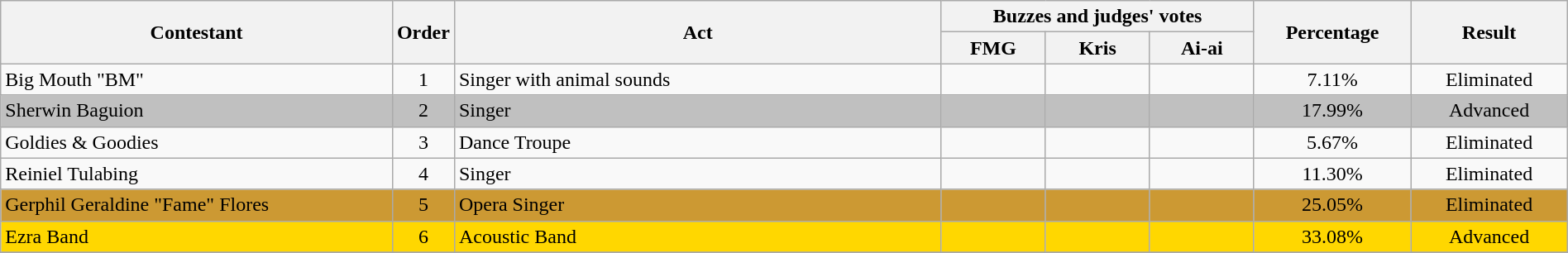<table class="wikitable" style="text-align:center; width:100%;">
<tr>
<th rowspan="2" style="width:25%;">Contestant</th>
<th rowspan="2" style="width:03%;">Order</th>
<th rowspan="2">Act</th>
<th colspan="3" style="width:20%;">Buzzes and judges' votes</th>
<th rowspan="2" style="width:10%;">Percentage</th>
<th rowspan="2" style="width:10%;">Result</th>
</tr>
<tr>
<th style="width:06.66%;">FMG</th>
<th style="width:06.66%;">Kris</th>
<th style="width:06.66%;">Ai-ai</th>
</tr>
<tr>
<td scope="row" style="text-align:left;">Big Mouth "BM"</td>
<td>1</td>
<td scope="row" style="text-align:left;">Singer with animal sounds</td>
<td></td>
<td></td>
<td></td>
<td>7.11%</td>
<td>Eliminated</td>
</tr>
<tr bgcolor=silver>
<td scope="row" style="text-align:left;">Sherwin Baguion</td>
<td>2</td>
<td scope="row" style="text-align:left;">Singer</td>
<td></td>
<td></td>
<td></td>
<td>17.99%</td>
<td>Advanced</td>
</tr>
<tr>
<td scope="row" style="text-align:left;">Goldies & Goodies</td>
<td>3</td>
<td scope="row" style="text-align:left;">Dance Troupe</td>
<td></td>
<td></td>
<td></td>
<td>5.67%</td>
<td>Eliminated</td>
</tr>
<tr>
<td scope="row" style="text-align:left;">Reiniel Tulabing</td>
<td>4</td>
<td scope="row" style="text-align:left;">Singer</td>
<td></td>
<td></td>
<td></td>
<td>11.30%</td>
<td>Eliminated</td>
</tr>
<tr bgcolor=#CC9933>
<td scope="row" style="text-align:left;">Gerphil Geraldine "Fame" Flores</td>
<td>5</td>
<td scope="row" style="text-align:left;">Opera Singer</td>
<td></td>
<td></td>
<td></td>
<td>25.05%</td>
<td>Eliminated</td>
</tr>
<tr bgcolor=gold>
<td scope="row" style="text-align:left;">Ezra Band</td>
<td>6</td>
<td scope="row" style="text-align:left;">Acoustic Band</td>
<td></td>
<td></td>
<td></td>
<td>33.08%</td>
<td>Advanced</td>
</tr>
<tr>
</tr>
</table>
